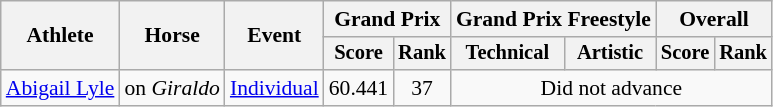<table class=wikitable style="font-size:90%; text-align:center;">
<tr>
<th rowspan=2>Athlete</th>
<th rowspan=2>Horse</th>
<th rowspan=2>Event</th>
<th colspan=2>Grand Prix</th>
<th colspan=2>Grand Prix Freestyle</th>
<th colspan=2>Overall</th>
</tr>
<tr style=font-size:95%>
<th>Score</th>
<th>Rank</th>
<th>Technical</th>
<th>Artistic</th>
<th>Score</th>
<th>Rank</th>
</tr>
<tr>
<td align=left><a href='#'>Abigail Lyle</a></td>
<td align=left>on <em>Giraldo</em></td>
<td align=left><a href='#'>Individual</a></td>
<td>60.441</td>
<td>37</td>
<td colspan=4>Did not advance</td>
</tr>
</table>
